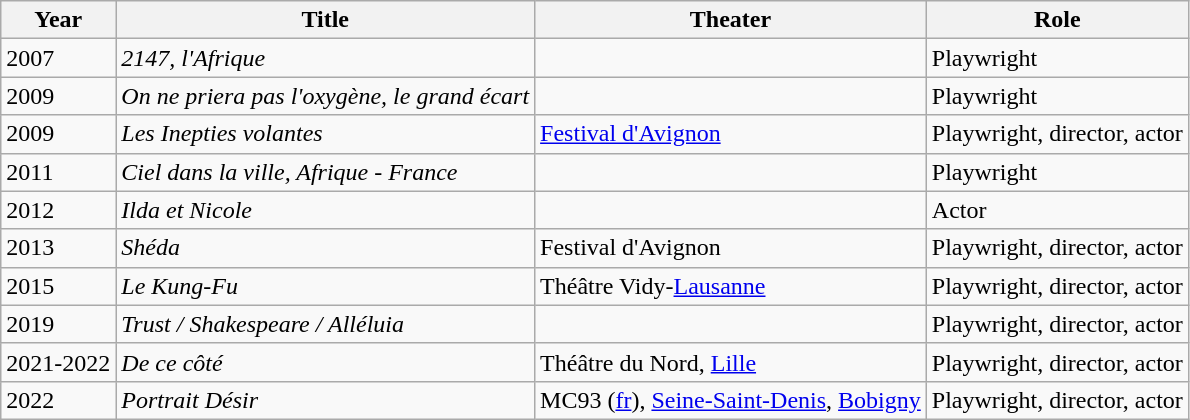<table class="wikitable">
<tr>
<th>Year</th>
<th>Title</th>
<th>Theater</th>
<th>Role</th>
</tr>
<tr>
<td>2007</td>
<td><em>2147, l'Afrique</em></td>
<td></td>
<td>Playwright</td>
</tr>
<tr>
<td>2009</td>
<td><em>On ne priera pas l'oxygène, le grand écart</em></td>
<td></td>
<td>Playwright</td>
</tr>
<tr>
<td>2009</td>
<td><em>Les Inepties volantes</em></td>
<td><a href='#'>Festival d'Avignon</a></td>
<td>Playwright, director, actor</td>
</tr>
<tr>
<td>2011</td>
<td><em>Ciel dans la ville, Afrique - France</em></td>
<td></td>
<td>Playwright</td>
</tr>
<tr>
<td>2012</td>
<td><em>Ilda et Nicole</em></td>
<td></td>
<td>Actor</td>
</tr>
<tr>
<td>2013</td>
<td><em>Shéda</em></td>
<td>Festival d'Avignon</td>
<td>Playwright, director, actor</td>
</tr>
<tr>
<td>2015</td>
<td><em>Le Kung-Fu</em></td>
<td>Théâtre Vidy-<a href='#'>Lausanne</a></td>
<td>Playwright, director, actor</td>
</tr>
<tr>
<td>2019</td>
<td><em>Trust / Shakespeare / Alléluia</em></td>
<td></td>
<td>Playwright, director, actor</td>
</tr>
<tr>
<td>2021-2022</td>
<td><em>De ce côté</em></td>
<td>Théâtre du Nord, <a href='#'>Lille</a></td>
<td>Playwright, director, actor</td>
</tr>
<tr>
<td>2022</td>
<td><em>Portrait Désir</em></td>
<td>MC93 (<a href='#'>fr</a>), <a href='#'>Seine-Saint-Denis</a>, <a href='#'>Bobigny</a></td>
<td>Playwright, director, actor</td>
</tr>
</table>
